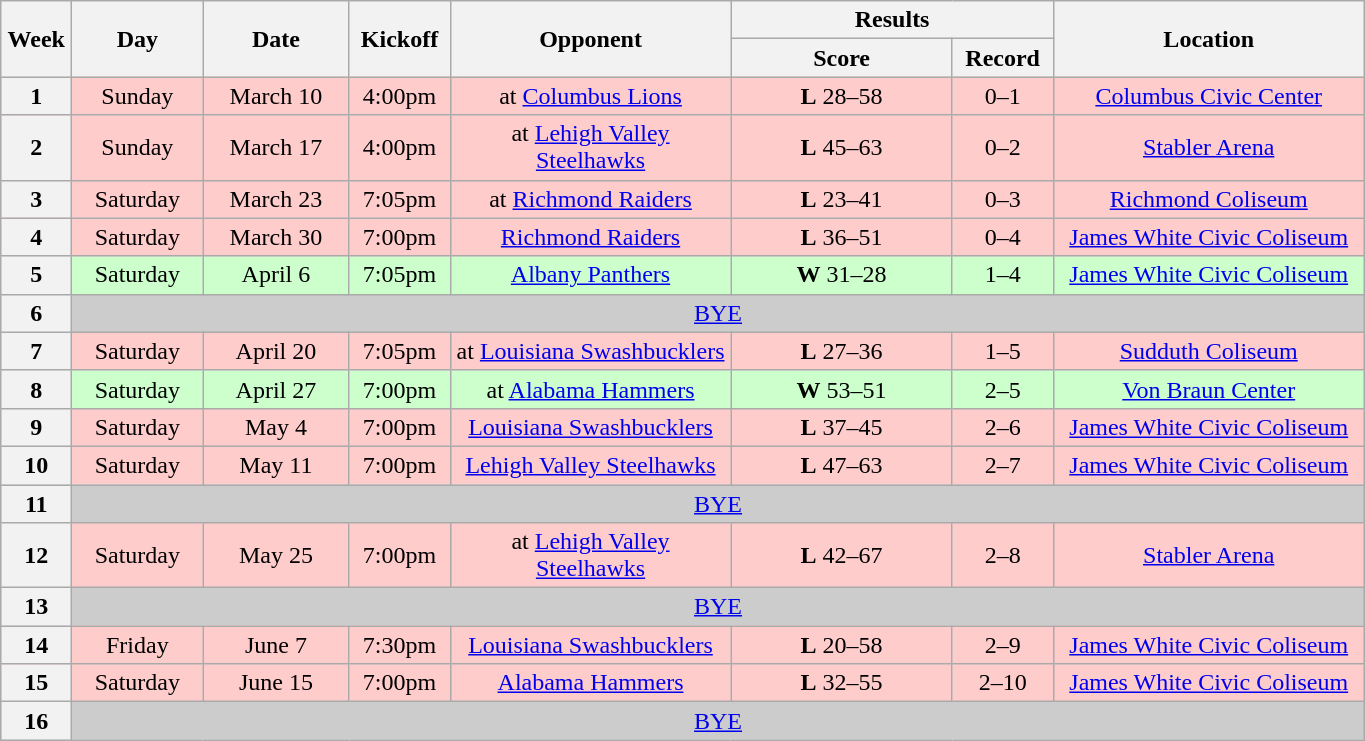<table class="wikitable">
<tr>
<th rowspan="2" width="40">Week</th>
<th rowspan="2" width="80">Day</th>
<th rowspan="2" width="90">Date</th>
<th rowspan="2" width="60">Kickoff</th>
<th rowspan="2" width="180">Opponent</th>
<th colspan="2" width="200">Results</th>
<th rowspan="2" width="200">Location</th>
</tr>
<tr>
<th width="140">Score</th>
<th width="60">Record</th>
</tr>
<tr align="center" bgcolor="#FFCCCC">
<th>1</th>
<td>Sunday</td>
<td>March 10</td>
<td>4:00pm</td>
<td>at <a href='#'>Columbus Lions</a></td>
<td><strong>L</strong> 28–58</td>
<td>0–1</td>
<td><a href='#'>Columbus Civic Center</a></td>
</tr>
<tr align="center" bgcolor="#FFCCCC">
<th>2</th>
<td>Sunday</td>
<td>March 17</td>
<td>4:00pm</td>
<td>at <a href='#'>Lehigh Valley Steelhawks</a></td>
<td><strong>L</strong> 45–63</td>
<td>0–2</td>
<td><a href='#'>Stabler Arena</a></td>
</tr>
<tr align="center" bgcolor="#FFCCCC">
<th>3</th>
<td>Saturday</td>
<td>March 23</td>
<td>7:05pm</td>
<td>at <a href='#'>Richmond Raiders</a></td>
<td><strong>L</strong> 23–41</td>
<td>0–3</td>
<td><a href='#'>Richmond Coliseum</a></td>
</tr>
<tr align="center" bgcolor="#FFCCCC">
<th>4</th>
<td>Saturday</td>
<td>March 30</td>
<td>7:00pm</td>
<td><a href='#'>Richmond Raiders</a></td>
<td><strong>L</strong> 36–51</td>
<td>0–4</td>
<td><a href='#'>James White Civic Coliseum</a></td>
</tr>
<tr align="center" bgcolor="#CCFFCC">
<th>5</th>
<td>Saturday</td>
<td>April 6</td>
<td>7:05pm</td>
<td><a href='#'>Albany Panthers</a></td>
<td><strong>W</strong> 31–28</td>
<td>1–4</td>
<td><a href='#'>James White Civic Coliseum</a></td>
</tr>
<tr align="center" bgcolor="#CCCCCC">
<th>6</th>
<td colSpan=7><a href='#'>BYE</a></td>
</tr>
<tr align="center" bgcolor="#FFCCCC">
<th>7</th>
<td>Saturday</td>
<td>April 20</td>
<td>7:05pm</td>
<td>at <a href='#'>Louisiana Swashbucklers</a></td>
<td><strong>L</strong> 27–36</td>
<td>1–5</td>
<td><a href='#'>Sudduth Coliseum</a></td>
</tr>
<tr align="center" bgcolor="#CCFFCC">
<th>8</th>
<td>Saturday</td>
<td>April 27</td>
<td>7:00pm</td>
<td>at <a href='#'>Alabama Hammers</a></td>
<td><strong>W</strong> 53–51</td>
<td>2–5</td>
<td><a href='#'>Von Braun Center</a></td>
</tr>
<tr align="center" bgcolor="#FFCCCC">
<th>9</th>
<td>Saturday</td>
<td>May 4</td>
<td>7:00pm</td>
<td><a href='#'>Louisiana Swashbucklers</a></td>
<td><strong>L</strong> 37–45</td>
<td>2–6</td>
<td><a href='#'>James White Civic Coliseum</a></td>
</tr>
<tr align="center" bgcolor="#FFCCCC">
<th>10</th>
<td>Saturday</td>
<td>May 11</td>
<td>7:00pm</td>
<td><a href='#'>Lehigh Valley Steelhawks</a></td>
<td><strong>L</strong> 47–63</td>
<td>2–7</td>
<td><a href='#'>James White Civic Coliseum</a></td>
</tr>
<tr align="center" bgcolor="#CCCCCC">
<th>11</th>
<td colSpan=7><a href='#'>BYE</a></td>
</tr>
<tr align="center" bgcolor="#FFCCCC">
<th>12</th>
<td>Saturday</td>
<td>May 25</td>
<td>7:00pm</td>
<td>at <a href='#'>Lehigh Valley Steelhawks</a></td>
<td><strong>L</strong> 42–67</td>
<td>2–8</td>
<td><a href='#'>Stabler Arena</a></td>
</tr>
<tr align="center" bgcolor="#CCCCCC">
<th>13</th>
<td colSpan=7><a href='#'>BYE</a></td>
</tr>
<tr align="center" bgcolor="#FFCCCC">
<th>14</th>
<td>Friday</td>
<td>June 7</td>
<td>7:30pm</td>
<td><a href='#'>Louisiana Swashbucklers</a></td>
<td><strong>L</strong> 20–58</td>
<td>2–9</td>
<td><a href='#'>James White Civic Coliseum</a></td>
</tr>
<tr align="center" bgcolor="#FFCCCC">
<th>15</th>
<td>Saturday</td>
<td>June 15</td>
<td>7:00pm</td>
<td><a href='#'>Alabama Hammers</a></td>
<td><strong>L</strong> 32–55</td>
<td>2–10</td>
<td><a href='#'>James White Civic Coliseum</a></td>
</tr>
<tr align="center" bgcolor="#CCCCCC">
<th>16</th>
<td colSpan=7><a href='#'>BYE</a></td>
</tr>
</table>
